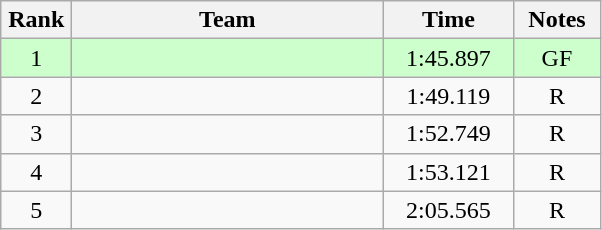<table class=wikitable style="text-align:center">
<tr>
<th width=40>Rank</th>
<th width=200>Team</th>
<th width=80>Time</th>
<th width=50>Notes</th>
</tr>
<tr style="background:#ccffcc;">
<td>1</td>
<td align=left></td>
<td>1:45.897</td>
<td>GF</td>
</tr>
<tr>
<td>2</td>
<td align=left></td>
<td>1:49.119</td>
<td>R</td>
</tr>
<tr>
<td>3</td>
<td align=left></td>
<td>1:52.749</td>
<td>R</td>
</tr>
<tr>
<td>4</td>
<td align=left></td>
<td>1:53.121</td>
<td>R</td>
</tr>
<tr>
<td>5</td>
<td align=left></td>
<td>2:05.565</td>
<td>R</td>
</tr>
</table>
